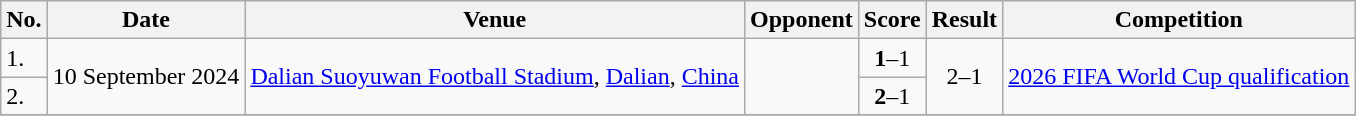<table class="wikitable">
<tr>
<th>No.</th>
<th>Date</th>
<th>Venue</th>
<th>Opponent</th>
<th>Score</th>
<th>Result</th>
<th>Competition</th>
</tr>
<tr>
<td>1.</td>
<td rowspan=2>10 September 2024</td>
<td rowspan=2><a href='#'>Dalian Suoyuwan Football Stadium</a>, <a href='#'>Dalian</a>, <a href='#'>China</a></td>
<td rowspan=2></td>
<td align=center><strong>1</strong>–1</td>
<td rowspan=2 align=center>2–1</td>
<td rowspan=2><a href='#'>2026 FIFA World Cup qualification</a></td>
</tr>
<tr>
<td>2.</td>
<td align=center><strong>2</strong>–1</td>
</tr>
<tr>
</tr>
</table>
